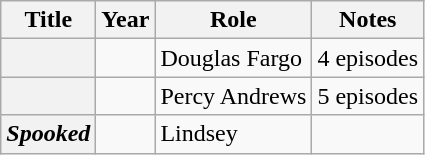<table class="wikitable sortable plainrowheaders">
<tr>
<th scope="col">Title</th>
<th scope="col">Year</th>
<th scope="col">Role</th>
<th scope="col" class="unsortable">Notes</th>
</tr>
<tr>
<th scope="row"><em></em></th>
<td></td>
<td>Douglas Fargo</td>
<td>4 episodes</td>
</tr>
<tr>
<th scope="row"><em></em></th>
<td></td>
<td>Percy Andrews</td>
<td>5 episodes</td>
</tr>
<tr>
<th scope="row"><em>Spooked</em></th>
<td></td>
<td>Lindsey</td>
<td></td>
</tr>
</table>
